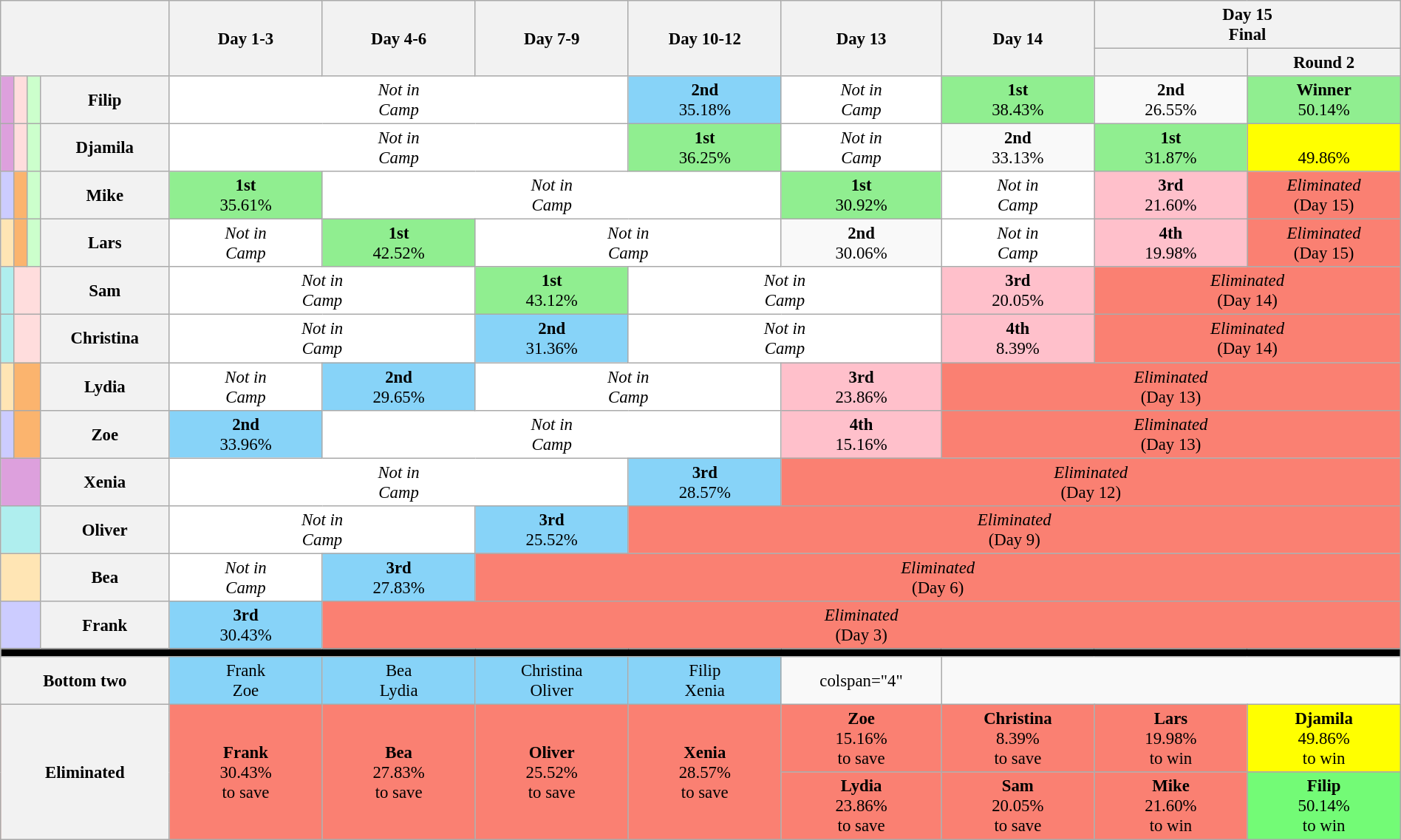<table class="wikitable" style="text-align:center; font-size:95%; width:100%">
<tr>
<th style="width:06%" rowspan="2" colspan="4"></th>
<th style="width:06%" rowspan="2">Day 1-3</th>
<th style="width:06%" rowspan="2">Day 4-6</th>
<th style="width:06%" rowspan="2">Day 7-9</th>
<th style="width:06%" rowspan="2">Day 10-12</th>
<th style="width:06%" rowspan="2">Day 13</th>
<th style="width:06%" rowspan="2">Day 14</th>
<th style="width:06%" colspan="2">Day 15<br>Final</th>
</tr>
<tr>
<th style="width:6%"></th>
<th style="width:6%">Round 2</th>
</tr>
<tr>
<td style="background:#dda0dd"></td>
<td style="background:#ffdddd"></td>
<td style="background:#cfc"></td>
<th>Filip</th>
<td colspan="3" style="background:#ffffff;"><em>Not in<br>Camp</em></td>
<td style="background:#87D3F8"><strong>2nd</strong><br>35.18%</td>
<td style="background:#ffffff;"><em>Not in<br>Camp</em></td>
<td style="background:lightgreen;"><strong>1st</strong><br>38.43%</td>
<td><strong>2nd</strong><br>26.55%</td>
<td bgcolor=lightgreen><strong>Winner</strong><br>50.14%</td>
</tr>
<tr>
<td style="background:#dda0dd"></td>
<td style="background:#ffdddd"></td>
<td style="background:#cfc"></td>
<th>Djamila</th>
<td colspan="3" style="background:#ffffff;"><em>Not in<br>Camp</em></td>
<td style="background:lightgreen;"><strong>1st</strong><br>36.25%</td>
<td style="background:#ffffff;"><em>Not in<br>Camp</em></td>
<td><strong>2nd</strong><br>33.13%</td>
<td style="background:lightgreen;"><strong>1st</strong><br>31.87%</td>
<td bgcolor=Yellow><br>49.86%</td>
</tr>
<tr>
<td style="background:#ccccff"></td>
<td style="background:#fbb46e"></td>
<td style="background:#cfc"></td>
<th>Mike</th>
<td style="background:lightgreen;"><strong>1st</strong><br>35.61%</td>
<td colspan="3" style="background:#ffffff;"><em>Not in<br>Camp</em></td>
<td style="background:lightgreen;"><strong>1st</strong><br>30.92%</td>
<td style="background:#ffffff;"><em>Not in<br>Camp</em></td>
<td style="background:pink;"><strong>3rd</strong><br>21.60%</td>
<td style="background:salmon;"><em>Eliminated</em><br>(Day 15)</td>
</tr>
<tr>
<td style="background:#ffe5b4"></td>
<td style="background:#fbb46e"></td>
<td style="background:#cfc"></td>
<th>Lars</th>
<td style="background:#ffffff;"><em>Not in<br>Camp</em></td>
<td style="background:lightgreen;"><strong>1st</strong><br>42.52%</td>
<td colspan="2" style="background:#ffffff;"><em>Not in<br>Camp</em></td>
<td><strong>2nd</strong><br>30.06%</td>
<td style="background:#ffffff;"><em>Not in<br>Camp</em></td>
<td style="background:pink;"><strong>4th</strong><br>19.98%</td>
<td style="background:salmon;"><em>Eliminated</em><br>(Day 15)</td>
</tr>
<tr>
<td style="background:#afeeee"></td>
<td colspan="2" style="background:#ffdddd"></td>
<th>Sam</th>
<td colspan="2" style="background:#ffffff;"><em>Not in<br>Camp</em></td>
<td style="background:lightgreen;"><strong>1st</strong><br>43.12%</td>
<td colspan="2" style="background:#ffffff;"><em>Not in<br>Camp</em></td>
<td style="background:pink"><strong>3rd</strong><br>20.05%</td>
<td style="background:salmon;" colspan="2"><em>Eliminated</em><br>(Day 14)</td>
</tr>
<tr>
<td style="background:#afeeee"></td>
<td colspan="2" style="background:#ffdddd"></td>
<th>Christina</th>
<td colspan="2" style="background:#ffffff;"><em>Not in<br>Camp</em></td>
<td style="background:#87D3F8"><strong>2nd</strong><br>31.36%</td>
<td colspan="2" style="background:#ffffff;"><em>Not in<br>Camp</em></td>
<td style="background:pink"><strong>4th</strong><br>8.39%</td>
<td style="background:salmon;" colspan="2"><em>Eliminated</em><br>(Day 14)</td>
</tr>
<tr>
<td style="background:#ffe5b4"></td>
<td colspan="2" style="background:#fbb46e"></td>
<th>Lydia</th>
<td style="background:#ffffff;"><em>Not in<br>Camp</em></td>
<td style="background:#87D3F8"><strong>2nd</strong><br>29.65%</td>
<td colspan="2" style="background:#ffffff;"><em>Not in<br>Camp</em></td>
<td style="background:pink"><strong>3rd</strong><br>23.86%</td>
<td style="background:salmon;" colspan="3"><em>Eliminated</em><br>(Day 13)</td>
</tr>
<tr>
<td style="background:#ccccff"></td>
<td colspan="2" style="background:#fbb46e"></td>
<th>Zoe</th>
<td style="background:#87D3F8"><strong>2nd</strong><br>33.96%</td>
<td colspan="3" style="background:#ffffff;"><em>Not in<br>Camp</em></td>
<td style="background:pink"><strong>4th</strong><br>15.16%</td>
<td style="background:salmon;" colspan="3"><em>Eliminated</em><br>(Day 13)</td>
</tr>
<tr>
<td colspan="3" style="background:#dda0dd"></td>
<th>Xenia</th>
<td colspan="3" style="background:#ffffff;"><em>Not in<br>Camp</em></td>
<td style="background:#87D3F8"><strong>3rd</strong><br>28.57%</td>
<td style="background:salmon;" colspan="4"><em>Eliminated</em><br>(Day 12)</td>
</tr>
<tr>
<td colspan="3" style="background:#afeeee"></td>
<th>Oliver</th>
<td colspan="2" style="background:#ffffff;"><em>Not in<br>Camp</em></td>
<td style="background:#87D3F8"><strong>3rd</strong><br>25.52%</td>
<td style="background:salmon;" colspan="5"><em>Eliminated</em><br>(Day 9)</td>
</tr>
<tr>
<td colspan="3" style="background:#ffe5b4"></td>
<th>Bea</th>
<td style="background:#ffffff;"><em>Not in<br>Camp</em></td>
<td style="background:#87D3F8"><strong>3rd</strong><br>27.83%</td>
<td style="background:salmon;" colspan="6"><em>Eliminated</em><br>(Day 6)</td>
</tr>
<tr>
<td colspan="3" style="background:#ccccff"></td>
<th>Frank</th>
<td style="background:#87D3F8"><strong>3rd</strong><br>30.43%</td>
<td style="background:salmon;" colspan="7"><em>Eliminated</em><br>(Day 3)</td>
</tr>
<tr>
<td style="background:#000;" colspan="12"></td>
</tr>
<tr>
<th colspan="4">Bottom two</th>
<td style="background:#87d3f8;">Frank<br>Zoe</td>
<td style="background:#87d3f8;">Bea<br>Lydia</td>
<td style="background:#87d3f8;">Christina<br>Oliver</td>
<td style="background:#87d3f8;">Filip<br>Xenia</td>
<td>colspan="4" </td>
</tr>
<tr style="background:salmon;">
<th colspan="4" rowspan="2">Eliminated</th>
<td rowspan="2"><strong>Frank</strong><br>30.43%<br>to save</td>
<td rowspan="2"><strong>Bea</strong><br>27.83%<br>to save</td>
<td rowspan="2"><strong>Oliver</strong><br>25.52%<br>to save</td>
<td rowspan="2"><strong>Xenia</strong><br>28.57%<br>to save</td>
<td><strong>Zoe</strong><br>15.16%<br>to save</td>
<td><strong>Christina</strong><br>8.39%<br>to save</td>
<td><strong>Lars</strong><br>19.98%<br>to win</td>
<td style="background:yellow"><strong>Djamila</strong><br>49.86%<br>to win</td>
</tr>
<tr style="background:salmon;">
<td><strong>Lydia</strong><br>23.86%<br>to save</td>
<td><strong>Sam</strong><br>20.05%<br>to save</td>
<td><strong>Mike</strong><br>21.60%<br>to win</td>
<td style="background:#73FB76"><strong>Filip</strong><br>50.14%<br>to win</td>
</tr>
</table>
